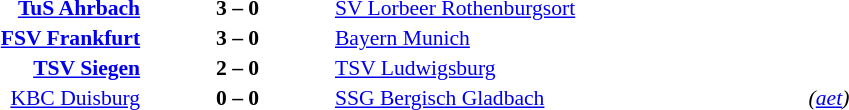<table width=100% cellspacing=1>
<tr>
<th width=25%></th>
<th width=10%></th>
<th width=25%></th>
<th></th>
</tr>
<tr style=font-size:90%>
<td align=right><strong><a href='#'>TuS Ahrbach</a></strong></td>
<td align=center><strong>3 – 0</strong></td>
<td><a href='#'>SV Lorbeer Rothenburgsort</a></td>
</tr>
<tr style=font-size:90%>
<td align=right><strong><a href='#'>FSV Frankfurt</a></strong></td>
<td align=center><strong>3 – 0</strong></td>
<td><a href='#'>Bayern Munich</a></td>
</tr>
<tr style=font-size:90%>
<td align=right><strong><a href='#'>TSV Siegen</a></strong></td>
<td align=center><strong>2 – 0</strong></td>
<td><a href='#'>TSV Ludwigsburg</a></td>
</tr>
<tr style=font-size:90%>
<td align=right><a href='#'>KBC Duisburg</a></td>
<td align=center><strong>0 – 0</strong></td>
<td><a href='#'>SSG Bergisch Gladbach</a></td>
<td><em>(<a href='#'>aet</a>)</em></td>
</tr>
</table>
